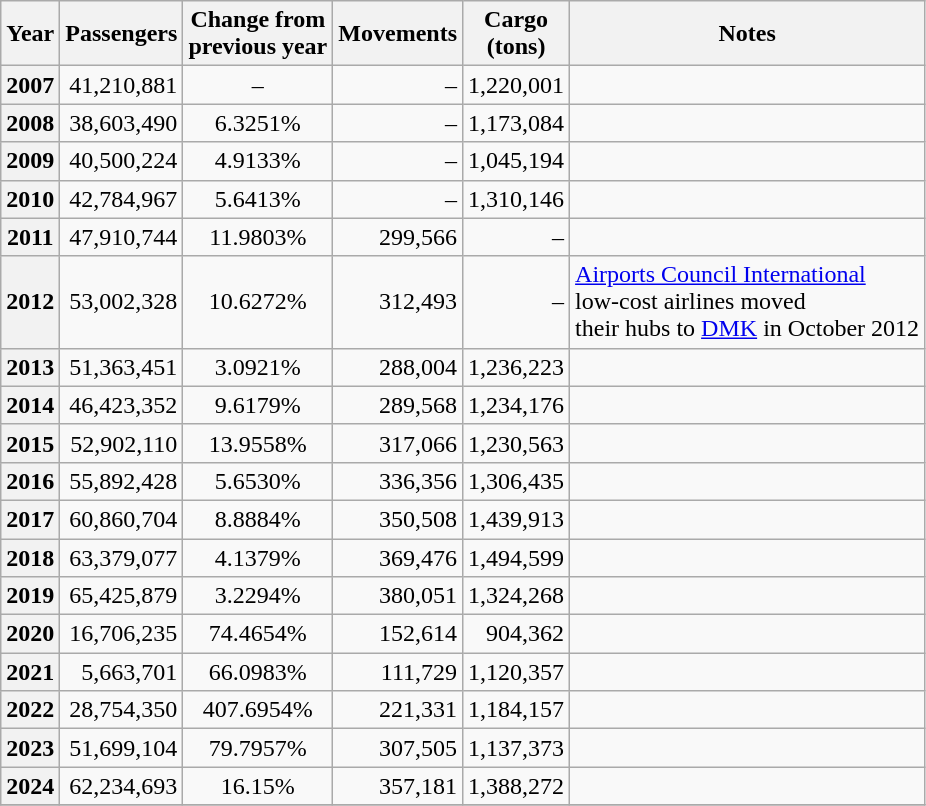<table class="wikitable sortable" style="text-align:right;">
<tr>
<th scope="col">Year</th>
<th scope="col">Passengers</th>
<th scope="col">Change from<br>previous year</th>
<th scope="col">Movements</th>
<th scope="col">Cargo<br>(tons)</th>
<th scope="col">Notes</th>
</tr>
<tr>
<th scope="row">2007</th>
<td>41,210,881</td>
<td style="text-align:center;">–</td>
<td>–</td>
<td>1,220,001</td>
<td></td>
</tr>
<tr>
<th scope="row">2008</th>
<td>38,603,490</td>
<td style="text-align:center;">6.3251%</td>
<td>–</td>
<td>1,173,084</td>
<td></td>
</tr>
<tr>
<th scope="row">2009</th>
<td>40,500,224</td>
<td style="text-align:center;">4.9133%</td>
<td>–</td>
<td>1,045,194</td>
<td></td>
</tr>
<tr>
<th scope="row">2010</th>
<td>42,784,967</td>
<td style="text-align:center;">5.6413%</td>
<td>–</td>
<td>1,310,146</td>
<td></td>
</tr>
<tr>
<th scope="row">2011</th>
<td>47,910,744</td>
<td style="text-align:center;">11.9803%</td>
<td>299,566</td>
<td>–</td>
<td></td>
</tr>
<tr>
<th scope="row">2012</th>
<td>53,002,328</td>
<td style="text-align:center;">10.6272%</td>
<td>312,493</td>
<td>–</td>
<td style="text-align:left;"><a href='#'>Airports Council International</a><br>low-cost airlines moved<br>their hubs to <a href='#'>DMK</a> in October 2012</td>
</tr>
<tr>
<th scope="row">2013</th>
<td>51,363,451</td>
<td style="text-align:center;">3.0921%</td>
<td>288,004</td>
<td>1,236,223</td>
<td></td>
</tr>
<tr>
<th scope="row">2014</th>
<td>46,423,352</td>
<td style="text-align:center;">9.6179%</td>
<td>289,568</td>
<td>1,234,176</td>
<td></td>
</tr>
<tr>
<th scope="row">2015</th>
<td>52,902,110</td>
<td style="text-align:center;">13.9558%</td>
<td>317,066</td>
<td>1,230,563</td>
<td></td>
</tr>
<tr>
<th scope="row">2016</th>
<td>55,892,428</td>
<td style="text-align:center;">5.6530%</td>
<td>336,356</td>
<td>1,306,435</td>
<td style="text-align:left;"></td>
</tr>
<tr>
<th scope="row">2017</th>
<td>60,860,704</td>
<td style="text-align:center;">8.8884%</td>
<td>350,508</td>
<td>1,439,913</td>
<td></td>
</tr>
<tr>
<th scope="row">2018</th>
<td>63,379,077</td>
<td style="text-align:center;">4.1379%</td>
<td>369,476</td>
<td>1,494,599</td>
<td style="text-align:left;"></td>
</tr>
<tr>
<th scope="row">2019</th>
<td>65,425,879</td>
<td style="text-align:center;">3.2294%</td>
<td>380,051</td>
<td>1,324,268</td>
<td style="text-align:left;"></td>
</tr>
<tr>
<th scope="row">2020</th>
<td>16,706,235</td>
<td style="text-align:center;">74.4654%</td>
<td>152,614</td>
<td>904,362</td>
<td style="text-align:left;"></td>
</tr>
<tr>
<th scope="row">2021</th>
<td>5,663,701</td>
<td style="text-align:center;">66.0983%</td>
<td>111,729</td>
<td>1,120,357</td>
<td style="text-align:left;"></td>
</tr>
<tr>
<th scope="row">2022</th>
<td>28,754,350</td>
<td style="text-align:center;">407.6954%</td>
<td>221,331</td>
<td>1,184,157</td>
<td style="text-align:left;"></td>
</tr>
<tr>
<th scope="row">2023</th>
<td>51,699,104</td>
<td style="text-align:center;">79.7957%</td>
<td>307,505</td>
<td>1,137,373</td>
<td style="text-align:left;"></td>
</tr>
<tr>
<th scope="row">2024</th>
<td>62,234,693</td>
<td style="text-align:center;">16.15%</td>
<td>357,181</td>
<td>1,388,272</td>
<td style="text-align:left;"></td>
</tr>
<tr>
</tr>
</table>
